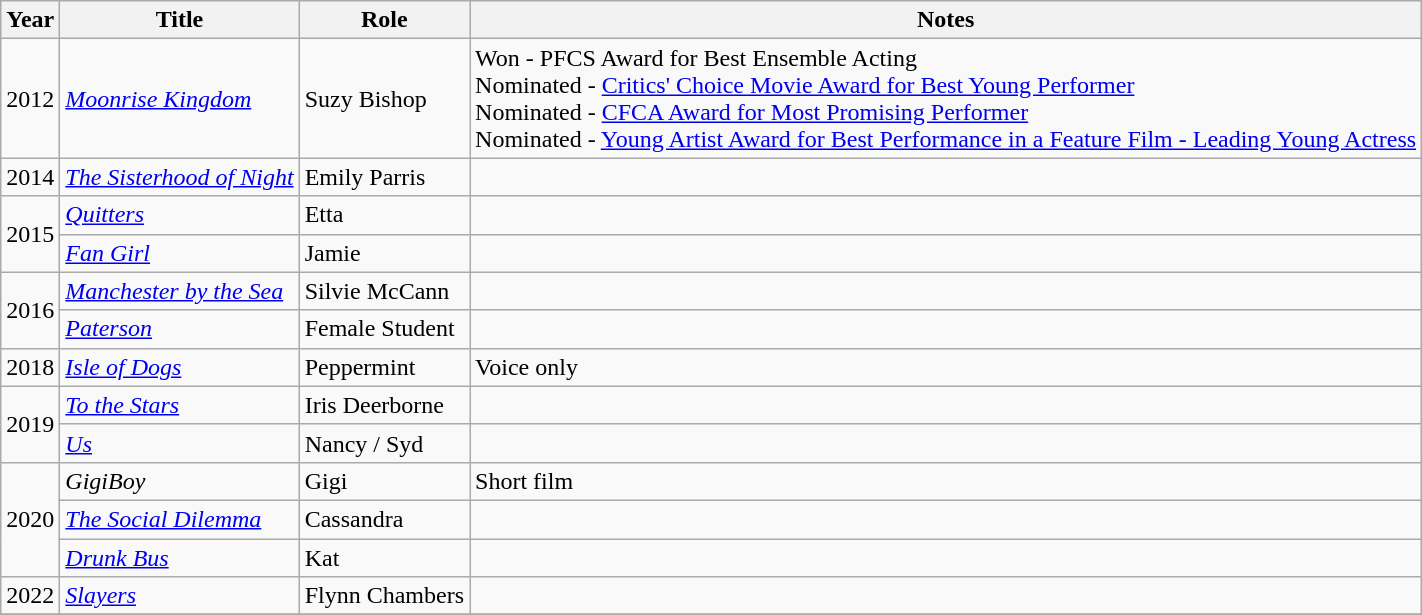<table class="wikitable sortable">
<tr>
<th>Year</th>
<th>Title</th>
<th>Role</th>
<th class="unsortable">Notes</th>
</tr>
<tr>
<td>2012</td>
<td><em><a href='#'>Moonrise Kingdom</a></em></td>
<td>Suzy Bishop</td>
<td>Won - PFCS Award for Best Ensemble Acting<br>Nominated - <a href='#'>Critics' Choice Movie Award for Best Young Performer</a><br>Nominated - <a href='#'>CFCA Award for Most Promising Performer</a><br>Nominated - <a href='#'>Young Artist Award for Best Performance in a Feature Film - Leading Young Actress</a></td>
</tr>
<tr>
<td>2014</td>
<td><em><a href='#'>The Sisterhood of Night</a></em></td>
<td>Emily Parris</td>
<td></td>
</tr>
<tr>
<td rowspan="2">2015</td>
<td><em><a href='#'>Quitters</a></em></td>
<td>Etta</td>
<td></td>
</tr>
<tr>
<td><em><a href='#'>Fan Girl</a></em></td>
<td>Jamie</td>
<td></td>
</tr>
<tr>
<td rowspan=2>2016</td>
<td><em><a href='#'>Manchester by the Sea</a></em></td>
<td>Silvie McCann</td>
<td></td>
</tr>
<tr>
<td><em><a href='#'>Paterson</a></em></td>
<td>Female Student</td>
<td></td>
</tr>
<tr>
<td>2018</td>
<td><em><a href='#'>Isle of Dogs</a></em></td>
<td>Peppermint</td>
<td>Voice only</td>
</tr>
<tr>
<td rowspan=2>2019</td>
<td><em><a href='#'>To the Stars</a></em></td>
<td>Iris Deerborne</td>
<td></td>
</tr>
<tr>
<td><em><a href='#'>Us</a></em></td>
<td>Nancy / Syd</td>
<td></td>
</tr>
<tr>
<td rowspan="3">2020</td>
<td><em>GigiBoy</em></td>
<td>Gigi</td>
<td>Short film</td>
</tr>
<tr>
<td><em><a href='#'>The Social Dilemma</a></em></td>
<td>Cassandra</td>
<td></td>
</tr>
<tr>
<td><em><a href='#'>Drunk Bus</a></em></td>
<td>Kat</td>
<td></td>
</tr>
<tr>
<td>2022</td>
<td><em><a href='#'>Slayers</a></em></td>
<td>Flynn Chambers</td>
<td></td>
</tr>
<tr>
</tr>
</table>
